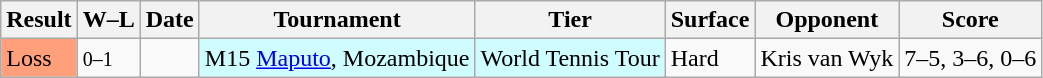<table class="sortable wikitable">
<tr>
<th>Result</th>
<th class="unsortable">W–L</th>
<th>Date</th>
<th>Tournament</th>
<th>Tier</th>
<th>Surface</th>
<th>Opponent</th>
<th class="unsortable">Score</th>
</tr>
<tr>
<td bgcolor=FFA07A>Loss</td>
<td><small>0–1</small></td>
<td></td>
<td style="background:#cffcff;">M15 <a href='#'>Maputo</a>, Mozambique</td>
<td style="background:#cffcff;">World Tennis Tour</td>
<td>Hard</td>
<td> Kris van Wyk</td>
<td>7–5, 3–6, 0–6</td>
</tr>
</table>
